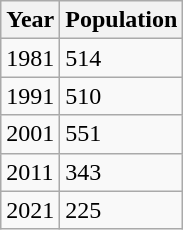<table class=wikitable>
<tr>
<th>Year</th>
<th>Population</th>
</tr>
<tr>
<td>1981</td>
<td>514</td>
</tr>
<tr>
<td>1991</td>
<td>510</td>
</tr>
<tr>
<td>2001</td>
<td>551</td>
</tr>
<tr>
<td>2011</td>
<td>343</td>
</tr>
<tr>
<td>2021</td>
<td>225</td>
</tr>
</table>
